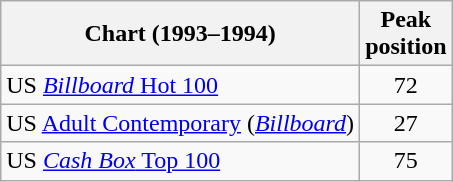<table class="wikitable sortable">
<tr>
<th>Chart (1993–1994)</th>
<th>Peak<br>position</th>
</tr>
<tr>
<td>US <a href='#'><em>Billboard</em> Hot 100</a></td>
<td align="center">72</td>
</tr>
<tr>
<td>US <a href='#'>Adult Contemporary</a> (<em><a href='#'>Billboard</a></em>)</td>
<td align="center">27</td>
</tr>
<tr>
<td>US <a href='#'><em>Cash Box</em> Top 100</a></td>
<td align="center">75</td>
</tr>
</table>
